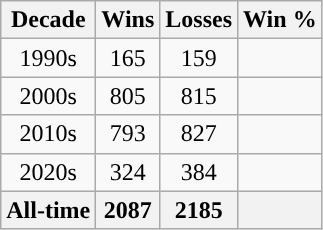<table class="wikitable" style="text-align:center">
<tr>
<th style="text-align:center; ">Decade</th>
<th style="text-align:center; ">Wins</th>
<th style="text-align:center; ">Losses</th>
<th style="text-align:center; ">Win %</th>
</tr>
<tr>
<td>1990s</td>
<td>165</td>
<td>159</td>
<td></td>
</tr>
<tr>
<td>2000s</td>
<td>805</td>
<td>815</td>
<td></td>
</tr>
<tr>
<td>2010s</td>
<td>793</td>
<td>827</td>
<td></td>
</tr>
<tr>
<td>2020s</td>
<td>324</td>
<td>384</td>
<td></td>
</tr>
<tr style="background:#f0f0f0; font-weight:bold">
<th style="text-align:center; ">All-time</th>
<th style="text-align:center; ">2087</th>
<th style="text-align:center; ">2185</th>
<th style="text-align:center; "></th>
</tr>
</table>
